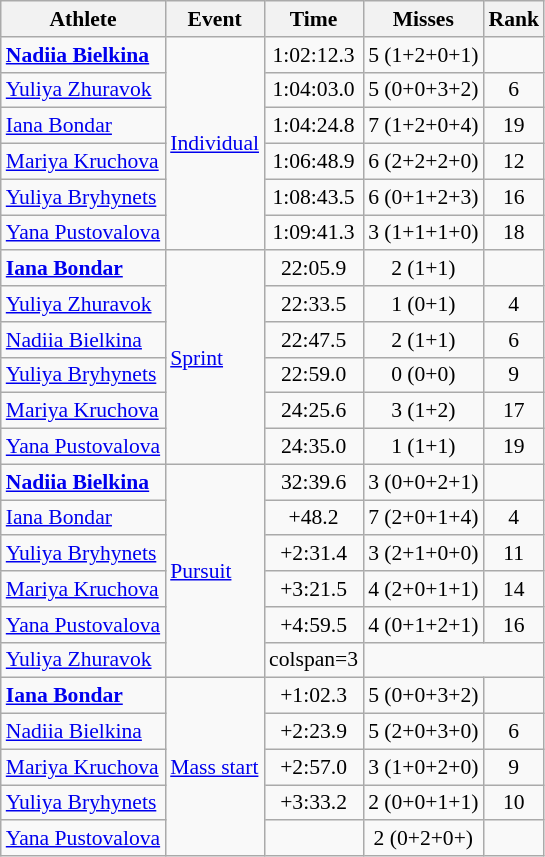<table class=wikitable style=font-size:90%;text-align:center>
<tr>
<th>Athlete</th>
<th>Event</th>
<th>Time</th>
<th>Misses</th>
<th>Rank</th>
</tr>
<tr>
<td align=left><strong><a href='#'>Nadiia Bielkina</a></strong></td>
<td align=left rowspan=6><a href='#'>Individual</a></td>
<td>1:02:12.3</td>
<td>5 (1+2+0+1)</td>
<td></td>
</tr>
<tr>
<td align=left><a href='#'>Yuliya Zhuravok</a></td>
<td>1:04:03.0</td>
<td>5 (0+0+3+2)</td>
<td>6</td>
</tr>
<tr>
<td align=left><a href='#'>Iana Bondar</a></td>
<td>1:04:24.8</td>
<td>7 (1+2+0+4)</td>
<td>19</td>
</tr>
<tr>
<td align=left><a href='#'>Mariya Kruchova</a></td>
<td>1:06:48.9</td>
<td>6 (2+2+2+0)</td>
<td>12</td>
</tr>
<tr>
<td align=left><a href='#'>Yuliya Bryhynets</a></td>
<td>1:08:43.5</td>
<td>6 (0+1+2+3)</td>
<td>16</td>
</tr>
<tr>
<td align=left><a href='#'>Yana Pustovalova</a></td>
<td>1:09:41.3</td>
<td>3 (1+1+1+0)</td>
<td>18</td>
</tr>
<tr>
<td align=left><strong><a href='#'>Iana Bondar</a></strong></td>
<td align=left rowspan=6><a href='#'>Sprint</a></td>
<td>22:05.9</td>
<td>2 (1+1)</td>
<td></td>
</tr>
<tr>
<td align=left><a href='#'>Yuliya Zhuravok</a></td>
<td>22:33.5</td>
<td>1 (0+1)</td>
<td>4</td>
</tr>
<tr>
<td align=left><a href='#'>Nadiia Bielkina</a></td>
<td>22:47.5</td>
<td>2 (1+1)</td>
<td>6</td>
</tr>
<tr>
<td align=left><a href='#'>Yuliya Bryhynets</a></td>
<td>22:59.0</td>
<td>0 (0+0)</td>
<td>9</td>
</tr>
<tr>
<td align=left><a href='#'>Mariya Kruchova</a></td>
<td>24:25.6</td>
<td>3 (1+2)</td>
<td>17</td>
</tr>
<tr>
<td align=left><a href='#'>Yana Pustovalova</a></td>
<td>24:35.0</td>
<td>1 (1+1)</td>
<td>19</td>
</tr>
<tr>
<td align=left><strong><a href='#'>Nadiia Bielkina</a></strong></td>
<td align=left rowspan=6><a href='#'>Pursuit</a></td>
<td>32:39.6</td>
<td>3 (0+0+2+1)</td>
<td></td>
</tr>
<tr>
<td align=left><a href='#'>Iana Bondar</a></td>
<td>+48.2</td>
<td>7 (2+0+1+4)</td>
<td>4</td>
</tr>
<tr>
<td align=left><a href='#'>Yuliya Bryhynets</a></td>
<td>+2:31.4</td>
<td>3 (2+1+0+0)</td>
<td>11</td>
</tr>
<tr>
<td align=left><a href='#'>Mariya Kruchova</a></td>
<td>+3:21.5</td>
<td>4 (2+0+1+1)</td>
<td>14</td>
</tr>
<tr>
<td align=left><a href='#'>Yana Pustovalova</a></td>
<td>+4:59.5</td>
<td>4 (0+1+2+1)</td>
<td>16</td>
</tr>
<tr>
<td align=left><a href='#'>Yuliya Zhuravok</a></td>
<td>colspan=3 </td>
</tr>
<tr>
<td align=left><strong><a href='#'>Iana Bondar</a></strong></td>
<td align=left rowspan=5><a href='#'>Mass start</a></td>
<td>+1:02.3</td>
<td>5 (0+0+3+2)</td>
<td></td>
</tr>
<tr>
<td align=left><a href='#'>Nadiia Bielkina</a></td>
<td>+2:23.9</td>
<td>5 (2+0+3+0)</td>
<td>6</td>
</tr>
<tr>
<td align=left><a href='#'>Mariya Kruchova</a></td>
<td>+2:57.0</td>
<td>3 (1+0+2+0)</td>
<td>9</td>
</tr>
<tr>
<td align=left><a href='#'>Yuliya Bryhynets</a></td>
<td>+3:33.2</td>
<td>2 (0+0+1+1)</td>
<td>10</td>
</tr>
<tr>
<td align=left><a href='#'>Yana Pustovalova</a></td>
<td></td>
<td>2 (0+2+0+)</td>
<td></td>
</tr>
</table>
